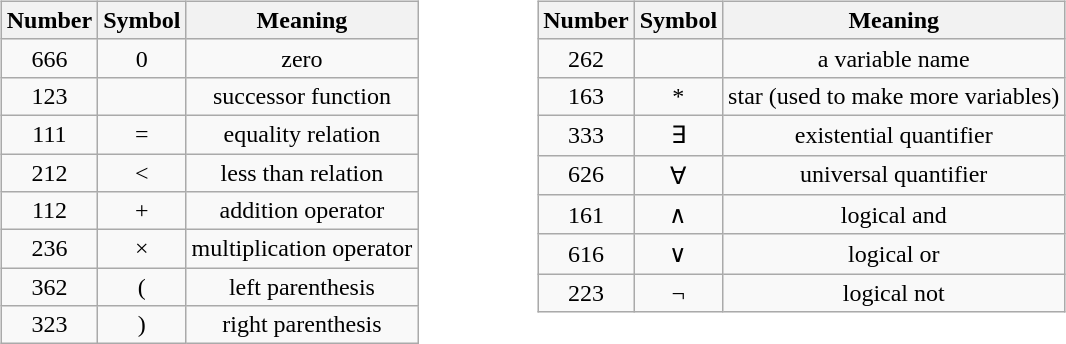<table>
<tr valign=top>
<td style="padding-right:60px"><br><table class="wikitable" style="text-align: center;">
<tr>
<th>Number</th>
<th>Symbol</th>
<th>Meaning</th>
</tr>
<tr>
<td>666</td>
<td>0</td>
<td>zero</td>
</tr>
<tr>
<td>123</td>
<td></td>
<td>successor function</td>
</tr>
<tr>
<td>111</td>
<td>=</td>
<td>equality relation</td>
</tr>
<tr>
<td>212</td>
<td><</td>
<td>less than relation</td>
</tr>
<tr>
<td>112</td>
<td>+</td>
<td>addition operator</td>
</tr>
<tr>
<td>236</td>
<td>×</td>
<td>multiplication operator</td>
</tr>
<tr>
<td>362</td>
<td>(</td>
<td>left parenthesis</td>
</tr>
<tr>
<td>323</td>
<td>)</td>
<td>right parenthesis</td>
</tr>
</table>
</td>
<td><br><table class="wikitable" style="text-align: center;">
<tr>
<th>Number</th>
<th>Symbol</th>
<th>Meaning</th>
</tr>
<tr>
<td>262</td>
<td></td>
<td>a variable name</td>
</tr>
<tr>
<td>163</td>
<td>*</td>
<td>star (used to make more variables)</td>
</tr>
<tr>
<td>333</td>
<td>∃</td>
<td>existential quantifier</td>
</tr>
<tr>
<td>626</td>
<td>∀</td>
<td>universal quantifier</td>
</tr>
<tr>
<td>161</td>
<td>∧</td>
<td>logical and</td>
</tr>
<tr>
<td>616</td>
<td>∨</td>
<td>logical or</td>
</tr>
<tr>
<td>223</td>
<td>¬</td>
<td>logical not</td>
</tr>
</table>
</td>
</tr>
</table>
